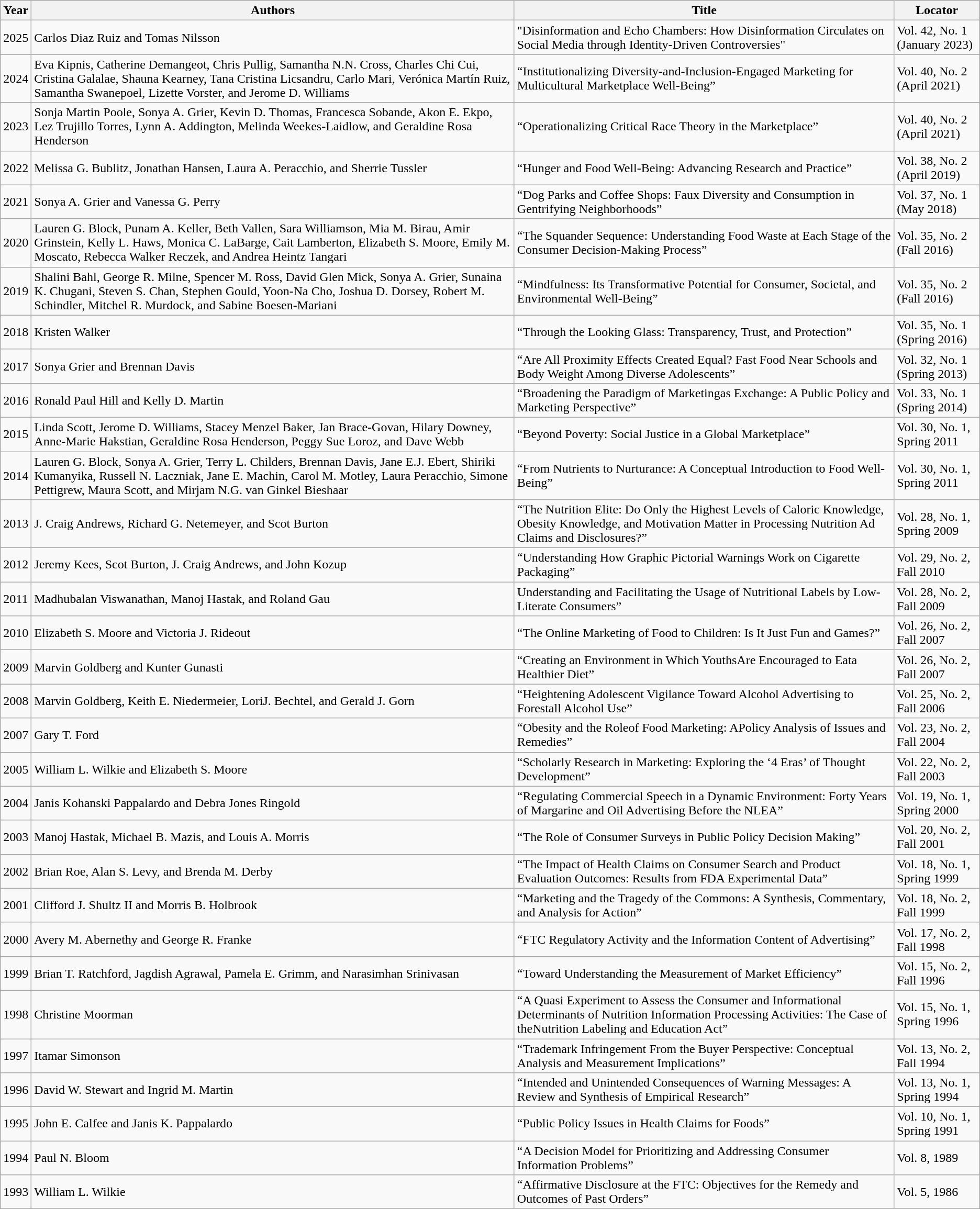<table class="wikitable">
<tr>
<th>Year</th>
<th>Authors</th>
<th>Title</th>
<th>Locator</th>
</tr>
<tr>
<td>2025</td>
<td>Carlos Diaz Ruiz and Tomas Nilsson</td>
<td>"Disinformation and Echo Chambers: How Disinformation Circulates on Social Media through Identity-Driven Controversies"</td>
<td>Vol. 42, No. 1 (January 2023)</td>
</tr>
<tr>
<td>2024</td>
<td>Eva Kipnis, Catherine Demangeot, Chris Pullig, Samantha N.N. Cross, Charles Chi Cui, Cristina Galalae, Shauna Kearney, Tana Cristina Licsandru, Carlo Mari, Verónica Martín Ruiz, Samantha Swanepoel, Lizette Vorster, and Jerome D. Williams</td>
<td>“Institutionalizing Diversity-and-Inclusion-Engaged Marketing for Multicultural Marketplace Well-Being”</td>
<td>Vol. 40, No. 2 (April 2021)</td>
</tr>
<tr>
<td>2023</td>
<td>Sonja Martin Poole, Sonya A. Grier, Kevin D. Thomas, Francesca Sobande, Akon E. Ekpo, Lez Trujillo Torres, Lynn A. Addington, Melinda Weekes-Laidlow, and Geraldine Rosa Henderson</td>
<td>“Operationalizing Critical Race Theory in the Marketplace”</td>
<td>Vol. 40, No. 2 (April 2021)</td>
</tr>
<tr>
<td>2022</td>
<td>Melissa G. Bublitz, Jonathan Hansen, Laura A. Peracchio, and Sherrie Tussler</td>
<td>“Hunger and Food Well-Being: Advancing Research and Practice”</td>
<td>Vol. 38, No. 2 (April 2019)</td>
</tr>
<tr>
<td>2021</td>
<td>Sonya A. Grier and Vanessa G. Perry</td>
<td>“Dog Parks and Coffee Shops: Faux Diversity and Consumption in Gentrifying Neighborhoods”</td>
<td>Vol. 37, No. 1 (May 2018)</td>
</tr>
<tr>
<td>2020</td>
<td>Lauren G. Block, Punam A. Keller, Beth Vallen, Sara Williamson, Mia M. Birau, Amir Grinstein, Kelly L. Haws, Monica C. LaBarge, Cait Lamberton, Elizabeth S. Moore, Emily M. Moscato, Rebecca Walker Reczek, and Andrea Heintz Tangari</td>
<td>“The Squander Sequence: Understanding Food Waste at Each Stage of the Consumer Decision-Making Process”</td>
<td>Vol. 35, No. 2 (Fall 2016)</td>
</tr>
<tr>
<td>2019</td>
<td>Shalini Bahl, George R. Milne, Spencer M. Ross, David Glen Mick, Sonya A. Grier, Sunaina K. Chugani, Steven S. Chan, Stephen Gould, Yoon-Na Cho, Joshua D. Dorsey, Robert M. Schindler, Mitchel R. Murdock, and Sabine Boesen-Mariani</td>
<td>“Mindfulness: Its Transformative Potential for Consumer, Societal, and Environmental Well-Being”</td>
<td>Vol. 35, No. 2 (Fall 2016)</td>
</tr>
<tr>
<td>2018</td>
<td>Kristen Walker</td>
<td>“Through the Looking Glass: Transparency, Trust, and Protection”</td>
<td>Vol. 35, No. 1 (Spring 2016)</td>
</tr>
<tr>
<td>2017</td>
<td>Sonya Grier and Brennan Davis</td>
<td>“Are All Proximity Effects Created Equal? Fast Food Near Schools and Body Weight Among Diverse Adolescents”</td>
<td>Vol. 32, No. 1 (Spring 2013)</td>
</tr>
<tr>
<td>2016</td>
<td>Ronald Paul Hill and Kelly D. Martin</td>
<td>“Broadening the Paradigm of Marketingas Exchange: A Public Policy and Marketing Perspective​”</td>
<td>Vol. 33, No. 1 (Spring 2014)</td>
</tr>
<tr>
<td>2015</td>
<td>Linda Scott, Jerome D. Williams, Stacey Menzel Baker, Jan Brace-Govan, Hilary Downey, Anne-Marie Hakstian, Geraldine Rosa Henderson, Peggy Sue Loroz, and Dave Webb</td>
<td>“Beyond Poverty: Social Justice in a Global Marketplace​”</td>
<td>Vol. 30, No. 1, Spring 2011</td>
</tr>
<tr>
<td>2014</td>
<td>Lauren G. Block, Sonya A. Grier, Terry L. Childers, Brennan Davis, Jane E.J. Ebert, Shiriki Kumanyika, Russell N. Laczniak, Jane E. Machin, Carol M. Motley, Laura Peracchio, Simone Pettigrew, Maura Scott, and Mirjam N.G. van Ginkel Bieshaar</td>
<td>“From Nutrients to Nurturance: A Conceptual Introduction to Food Well-Being”</td>
<td>Vol. 30, No. 1, Spring 2011</td>
</tr>
<tr>
<td>2013</td>
<td>J. Craig Andrews, Richard G. Netemeyer, and Scot Burton</td>
<td>“The Nutrition Elite: Do Only the Highest Levels of Caloric Knowledge, Obesity Knowledge, and Motivation Matter in Processing Nutrition Ad Claims and Disclosures?”</td>
<td>Vol. 28, No. 1, Spring 2009</td>
</tr>
<tr>
<td>2012</td>
<td>Jeremy Kees, Scot Burton, J. Craig Andrews, and John Kozup</td>
<td>“Understanding How Graphic Pictorial Warnings Work on Cigarette Packaging”</td>
<td>Vol. 29, No. 2, Fall 2010</td>
</tr>
<tr>
<td>2011</td>
<td>Madhubalan Viswanathan, Manoj Hastak, and Roland Gau</td>
<td>Understanding and Facilitating the Usage of Nutritional Labels by Low-Literate Consumers”</td>
<td>Vol. 28, No. 2, Fall 2009</td>
</tr>
<tr>
<td>2010</td>
<td>Elizabeth S. Moore and Victoria J. Rideout</td>
<td>“The Online Marketing of Food to Children: Is It Just Fun and Games?”</td>
<td>Vol. 26, No. 2, Fall 2007</td>
</tr>
<tr>
<td>2009</td>
<td>Marvin Goldberg and Kunter Gunasti</td>
<td>“Creating an Environment in Which YouthsAre Encouraged to Eata Healthier Diet”</td>
<td>Vol. 26, No. 2, Fall 2007</td>
</tr>
<tr>
<td>2008</td>
<td>Marvin Goldberg, Keith E. Niedermeier, LoriJ. Bechtel, and Gerald J. Gorn</td>
<td>“Heightening Adolescent Vigilance Toward Alcohol Advertising to Forestall Alcohol Use”</td>
<td>Vol. 25, No. 2, Fall 2006</td>
</tr>
<tr>
<td>2007</td>
<td>Gary T. Ford</td>
<td>“Obesity and the Roleof Food Marketing: APolicy Analysis of Issues and Remedies”</td>
<td>Vol. 23, No. 2, Fall 2004</td>
</tr>
<tr>
<td>2005</td>
<td>William L. Wilkie and Elizabeth S. Moore</td>
<td>“Scholarly Research in Marketing: Exploring the ‘4 Eras’ of Thought Development”</td>
<td>Vol. 22, No. 2, Fall 2003</td>
</tr>
<tr>
<td>2004</td>
<td>Janis Kohanski Pappalardo and Debra Jones Ringold</td>
<td>“Regulating Commercial Speech in a Dynamic Environment: Forty Years of Margarine and Oil Advertising Before the NLEA”</td>
<td>Vol. 19, No. 1, Spring 2000</td>
</tr>
<tr>
<td>2003</td>
<td>Manoj Hastak, Michael B. Mazis, and Louis A. Morris</td>
<td>“The Role of Consumer Surveys in Public Policy Decision Making”</td>
<td>Vol. 20, No. 2, Fall 2001</td>
</tr>
<tr>
<td>2002</td>
<td>Brian Roe, Alan S. Levy, and Brenda M. Derby</td>
<td>“The Impact of Health Claims on Consumer Search and Product Evaluation Outcomes: Results from FDA Experimental Data”</td>
<td>Vol. 18, No. 1, Spring 1999</td>
</tr>
<tr>
<td>2001</td>
<td>Clifford J. Shultz II and Morris B. Holbrook</td>
<td>“Marketing and the Tragedy of the Commons: A Synthesis, Commentary, and Analysis for Action”</td>
<td>Vol. 18, No. 2, Fall 1999</td>
</tr>
<tr>
<td>2000</td>
<td>Avery M. Abernethy and George R. Franke</td>
<td>“FTC Regulatory Activity and the Information Content of Advertising”</td>
<td>Vol. 17, No. 2, Fall 1998</td>
</tr>
<tr>
<td>1999</td>
<td>Brian T. Ratchford, Jagdish Agrawal, Pamela E. Grimm, and Narasimhan Srinivasan</td>
<td>“Toward Understanding the Measurement of Market Efficiency”</td>
<td>Vol. 15, No. 2, Fall 1996</td>
</tr>
<tr>
<td>1998</td>
<td>Christine Moorman</td>
<td>“A Quasi Experiment to Assess the Consumer and Informational Determinants of Nutrition Information Processing Activities: The Case of theNutrition Labeling and Education Act”</td>
<td>Vol. 15, No. 1, Spring 1996</td>
</tr>
<tr>
<td>1997</td>
<td>Itamar Simonson</td>
<td>“Trademark Infringement From the Buyer Perspective: Conceptual Analysis and Measurement Implications”</td>
<td>Vol. 13, No. 2, Fall 1994</td>
</tr>
<tr>
<td>1996</td>
<td>David W. Stewart and Ingrid M. Martin</td>
<td>“Intended and Unintended Consequences of Warning Messages: A Review and Synthesis of Empirical Research”</td>
<td>Vol. 13, No. 1, Spring 1994</td>
</tr>
<tr>
<td>1995</td>
<td>John E. Calfee and Janis K. Pappalardo</td>
<td>“Public Policy Issues in Health Claims for Foods”</td>
<td>Vol. 10, No. 1, Spring 1991</td>
</tr>
<tr>
<td>1994</td>
<td>Paul N. Bloom</td>
<td>“A Decision Model for Prioritizing and Addressing Consumer Information Problems”</td>
<td>Vol. 8, 1989</td>
</tr>
<tr>
<td>1993</td>
<td>William L. Wilkie</td>
<td>“Affirmative Disclosure at the FTC: Objectives for the Remedy and Outcomes of Past Orders”</td>
<td>Vol. 5, 1986</td>
</tr>
</table>
